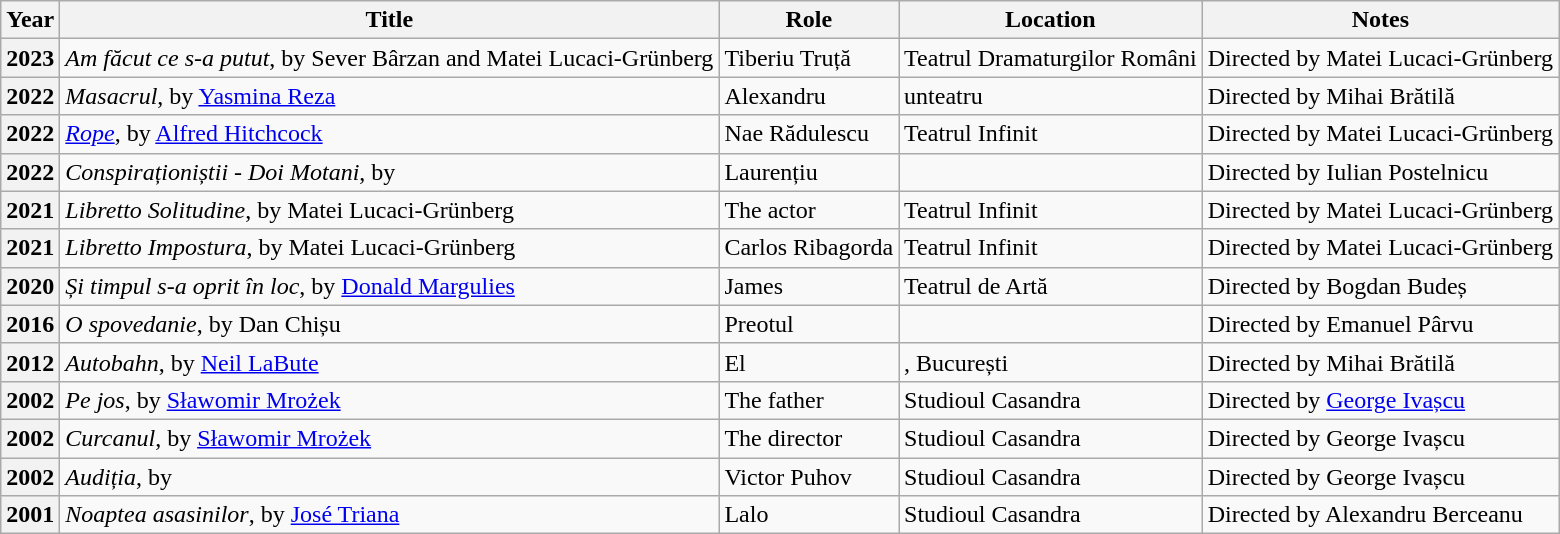<table class="wikitable plainrowheaders sortable">
<tr>
<th scope="col">Year</th>
<th scope="col">Title</th>
<th scope="col" class="unsortable">Role</th>
<th scope="col" class="unsortable">Location</th>
<th scope="col" class="unsortable">Notes</th>
</tr>
<tr>
<th scope="row">2023</th>
<td><em>Am făcut ce s-a putut</em>, by Sever Bârzan and Matei Lucaci-Grünberg</td>
<td>Tiberiu Truță</td>
<td>Teatrul Dramaturgilor Români</td>
<td>Directed by Matei Lucaci-Grünberg</td>
</tr>
<tr>
<th scope="row">2022</th>
<td><em>Masacrul</em>, by <a href='#'>Yasmina Reza</a></td>
<td>Alexandru</td>
<td>unteatru</td>
<td>Directed by Mihai Brătilă</td>
</tr>
<tr>
<th scope="row">2022</th>
<td><em><a href='#'>Rope</a></em>, by <a href='#'>Alfred Hitchcock</a></td>
<td>Nae Rădulescu</td>
<td>Teatrul Infinit</td>
<td>Directed by Matei Lucaci-Grünberg</td>
</tr>
<tr>
<th scope="row">2022</th>
<td><em>Conspiraționiștii - Doi Motani</em>, by </td>
<td>Laurențiu</td>
<td></td>
<td>Directed by Iulian Postelnicu</td>
</tr>
<tr>
<th scope="row">2021</th>
<td><em>Libretto Solitudine</em>, by Matei Lucaci-Grünberg</td>
<td>The actor</td>
<td>Teatrul Infinit</td>
<td>Directed by Matei Lucaci-Grünberg</td>
</tr>
<tr>
<th scope="row">2021</th>
<td><em>Libretto Impostura</em>, by Matei Lucaci-Grünberg</td>
<td>Carlos Ribagorda</td>
<td>Teatrul Infinit</td>
<td>Directed by Matei Lucaci-Grünberg</td>
</tr>
<tr>
<th scope="row">2020</th>
<td><em>Și timpul s-a oprit în loc</em>, by <a href='#'>Donald Margulies</a></td>
<td>James</td>
<td>Teatrul de Artă</td>
<td>Directed by Bogdan Budeș</td>
</tr>
<tr>
<th scope="row">2016</th>
<td><em>O spovedanie</em>, by Dan Chișu</td>
<td>Preotul</td>
<td></td>
<td>Directed by Emanuel Pârvu</td>
</tr>
<tr>
<th scope="row">2012</th>
<td><em>Autobahn</em>, by <a href='#'>Neil LaBute</a></td>
<td>El</td>
<td>, București</td>
<td>Directed by Mihai Brătilă</td>
</tr>
<tr>
<th scope="row">2002</th>
<td><em>Pe jos</em>, by <a href='#'>Sławomir Mrożek</a></td>
<td>The father</td>
<td>Studioul Casandra</td>
<td>Directed by <a href='#'>George Ivașcu</a></td>
</tr>
<tr>
<th scope="row">2002</th>
<td><em>Curcanul</em>, by <a href='#'>Sławomir Mrożek</a></td>
<td>The director</td>
<td>Studioul Casandra</td>
<td>Directed by George Ivașcu</td>
</tr>
<tr>
<th scope="row">2002</th>
<td><em>Audiția</em>, by </td>
<td>Victor Puhov</td>
<td>Studioul Casandra</td>
<td>Directed by George Ivașcu</td>
</tr>
<tr>
<th scope="row">2001</th>
<td><em>Noaptea asasinilor</em>, by <a href='#'>José Triana</a></td>
<td>Lalo</td>
<td>Studioul Casandra</td>
<td>Directed by Alexandru Berceanu</td>
</tr>
</table>
